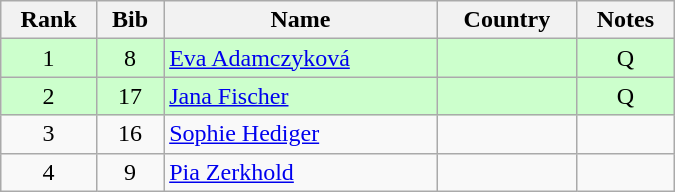<table class="wikitable" style="text-align:center; width:450px">
<tr>
<th>Rank</th>
<th>Bib</th>
<th>Name</th>
<th>Country</th>
<th>Notes</th>
</tr>
<tr bgcolor=ccffcc>
<td>1</td>
<td>8</td>
<td align=left><a href='#'>Eva Adamczyková</a></td>
<td align=left></td>
<td>Q</td>
</tr>
<tr bgcolor=ccffcc>
<td>2</td>
<td>17</td>
<td align=left><a href='#'>Jana Fischer</a></td>
<td align=left></td>
<td>Q</td>
</tr>
<tr>
<td>3</td>
<td>16</td>
<td align=left><a href='#'>Sophie Hediger</a></td>
<td align=left></td>
<td></td>
</tr>
<tr>
<td>4</td>
<td>9</td>
<td align=left><a href='#'>Pia Zerkhold</a></td>
<td align=left></td>
<td></td>
</tr>
</table>
